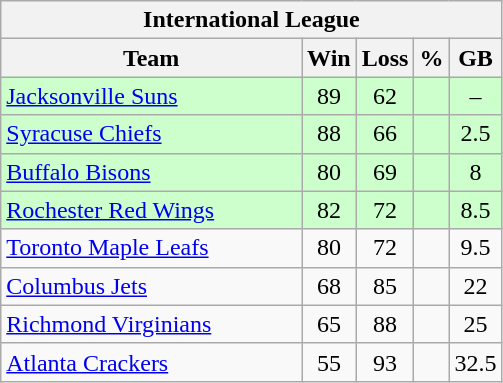<table class="wikitable">
<tr>
<th colspan="5">International League</th>
</tr>
<tr>
<th width="60%">Team</th>
<th>Win</th>
<th>Loss</th>
<th>%</th>
<th>GB</th>
</tr>
<tr align=center bgcolor=ccffcc>
<td align=left><a href='#'>Jacksonville Suns</a></td>
<td>89</td>
<td>62</td>
<td></td>
<td>–</td>
</tr>
<tr align=center bgcolor=ccffcc>
<td align=left><a href='#'>Syracuse Chiefs</a></td>
<td>88</td>
<td>66</td>
<td></td>
<td>2.5</td>
</tr>
<tr align=center bgcolor=ccffcc>
<td align=left><a href='#'>Buffalo Bisons</a></td>
<td>80</td>
<td>69</td>
<td></td>
<td>8</td>
</tr>
<tr align=center bgcolor=ccffcc>
<td align=left><a href='#'>Rochester Red Wings</a></td>
<td>82</td>
<td>72</td>
<td></td>
<td>8.5</td>
</tr>
<tr align=center>
<td align=left><a href='#'>Toronto Maple Leafs</a></td>
<td>80</td>
<td>72</td>
<td></td>
<td>9.5</td>
</tr>
<tr align=center>
<td align=left><a href='#'>Columbus Jets</a></td>
<td>68</td>
<td>85</td>
<td></td>
<td>22</td>
</tr>
<tr align=center>
<td align=left><a href='#'>Richmond Virginians</a></td>
<td>65</td>
<td>88</td>
<td></td>
<td>25</td>
</tr>
<tr align=center>
<td align=left><a href='#'>Atlanta Crackers</a></td>
<td>55</td>
<td>93</td>
<td></td>
<td>32.5</td>
</tr>
</table>
